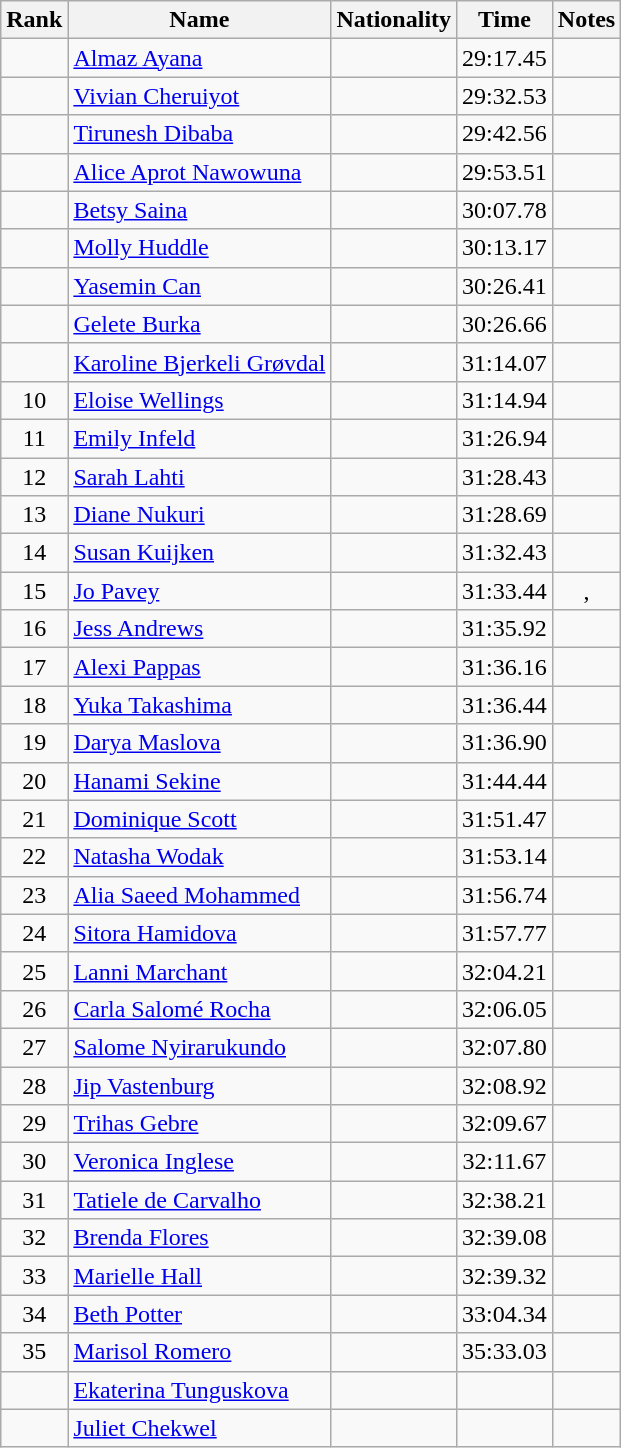<table class="wikitable sortable" style="text-align:center">
<tr>
<th>Rank</th>
<th>Name</th>
<th>Nationality</th>
<th>Time</th>
<th>Notes</th>
</tr>
<tr>
<td></td>
<td align=left><a href='#'>Almaz Ayana</a></td>
<td align=left></td>
<td>29:17.45</td>
<td></td>
</tr>
<tr>
<td></td>
<td align=left><a href='#'>Vivian Cheruiyot</a></td>
<td align=left></td>
<td>29:32.53</td>
<td></td>
</tr>
<tr>
<td></td>
<td align=left><a href='#'>Tirunesh Dibaba</a></td>
<td align=left></td>
<td>29:42.56</td>
<td></td>
</tr>
<tr>
<td></td>
<td align=left><a href='#'>Alice Aprot Nawowuna</a></td>
<td align=left></td>
<td>29:53.51</td>
<td></td>
</tr>
<tr>
<td></td>
<td align=left><a href='#'>Betsy Saina</a></td>
<td align=left></td>
<td>30:07.78</td>
<td></td>
</tr>
<tr>
<td></td>
<td align=left><a href='#'>Molly Huddle</a></td>
<td align=left></td>
<td>30:13.17</td>
<td></td>
</tr>
<tr>
<td></td>
<td align=left><a href='#'>Yasemin Can</a></td>
<td align=left></td>
<td>30:26.41</td>
<td></td>
</tr>
<tr>
<td></td>
<td align=left><a href='#'>Gelete Burka</a></td>
<td align=left></td>
<td>30:26.66</td>
<td></td>
</tr>
<tr>
<td></td>
<td align=left><a href='#'>Karoline Bjerkeli Grøvdal</a></td>
<td align=left></td>
<td>31:14.07</td>
<td></td>
</tr>
<tr>
<td>10</td>
<td align=left><a href='#'>Eloise Wellings</a></td>
<td align=left></td>
<td>31:14.94</td>
<td></td>
</tr>
<tr>
<td>11</td>
<td align=left><a href='#'>Emily Infeld</a></td>
<td align=left></td>
<td>31:26.94</td>
<td></td>
</tr>
<tr>
<td>12</td>
<td align=left><a href='#'>Sarah Lahti</a></td>
<td align=left></td>
<td>31:28.43</td>
<td></td>
</tr>
<tr>
<td>13</td>
<td align=left><a href='#'>Diane Nukuri</a></td>
<td align=left></td>
<td>31:28.69</td>
<td></td>
</tr>
<tr>
<td>14</td>
<td align=left><a href='#'>Susan Kuijken</a></td>
<td align=left></td>
<td>31:32.43</td>
<td></td>
</tr>
<tr>
<td>15</td>
<td align=left><a href='#'>Jo Pavey</a></td>
<td align=left></td>
<td>31:33.44</td>
<td>, </td>
</tr>
<tr>
<td>16</td>
<td align=left><a href='#'>Jess Andrews</a></td>
<td align=left></td>
<td>31:35.92</td>
<td></td>
</tr>
<tr>
<td>17</td>
<td align=left><a href='#'>Alexi Pappas</a></td>
<td align=left></td>
<td>31:36.16</td>
<td></td>
</tr>
<tr>
<td>18</td>
<td align=left><a href='#'>Yuka Takashima</a></td>
<td align=left></td>
<td>31:36.44</td>
<td></td>
</tr>
<tr>
<td>19</td>
<td align=left><a href='#'>Darya Maslova</a></td>
<td align=left></td>
<td>31:36.90</td>
<td></td>
</tr>
<tr>
<td>20</td>
<td align=left><a href='#'>Hanami Sekine</a></td>
<td align=left></td>
<td>31:44.44</td>
<td></td>
</tr>
<tr>
<td>21</td>
<td align=left><a href='#'>Dominique Scott</a></td>
<td align=left></td>
<td>31:51.47</td>
<td></td>
</tr>
<tr>
<td>22</td>
<td align=left><a href='#'>Natasha Wodak</a></td>
<td align=left></td>
<td>31:53.14</td>
<td></td>
</tr>
<tr>
<td>23</td>
<td align=left><a href='#'>Alia Saeed Mohammed</a></td>
<td align=left></td>
<td>31:56.74</td>
<td></td>
</tr>
<tr>
<td>24</td>
<td align=left><a href='#'>Sitora Hamidova</a></td>
<td align=left></td>
<td>31:57.77</td>
<td></td>
</tr>
<tr>
<td>25</td>
<td align=left><a href='#'>Lanni Marchant</a></td>
<td align=left></td>
<td>32:04.21</td>
<td></td>
</tr>
<tr>
<td>26</td>
<td align=left><a href='#'>Carla Salomé Rocha</a></td>
<td align=left></td>
<td>32:06.05</td>
<td></td>
</tr>
<tr>
<td>27</td>
<td align=left><a href='#'>Salome Nyirarukundo</a></td>
<td align=left></td>
<td>32:07.80</td>
<td></td>
</tr>
<tr>
<td>28</td>
<td align=left><a href='#'>Jip Vastenburg</a></td>
<td align=left></td>
<td>32:08.92</td>
<td></td>
</tr>
<tr>
<td>29</td>
<td align=left><a href='#'>Trihas Gebre</a></td>
<td align=left></td>
<td>32:09.67</td>
<td></td>
</tr>
<tr>
<td>30</td>
<td align=left><a href='#'>Veronica Inglese</a></td>
<td align=left></td>
<td>32:11.67</td>
<td></td>
</tr>
<tr>
<td>31</td>
<td align=left><a href='#'>Tatiele de Carvalho</a></td>
<td align=left></td>
<td>32:38.21</td>
<td></td>
</tr>
<tr>
<td>32</td>
<td align=left><a href='#'>Brenda Flores</a></td>
<td align=left></td>
<td>32:39.08</td>
<td></td>
</tr>
<tr>
<td>33</td>
<td align=left><a href='#'>Marielle Hall</a></td>
<td align=left></td>
<td>32:39.32</td>
<td></td>
</tr>
<tr>
<td>34</td>
<td align=left><a href='#'>Beth Potter</a></td>
<td align=left></td>
<td>33:04.34</td>
<td></td>
</tr>
<tr>
<td>35</td>
<td align=left><a href='#'>Marisol Romero</a></td>
<td align=left></td>
<td>35:33.03</td>
<td></td>
</tr>
<tr>
<td></td>
<td align=left><a href='#'>Ekaterina Tunguskova</a></td>
<td align=left></td>
<td></td>
<td></td>
</tr>
<tr>
<td></td>
<td align=left><a href='#'>Juliet Chekwel</a></td>
<td align=left></td>
<td></td>
<td></td>
</tr>
</table>
